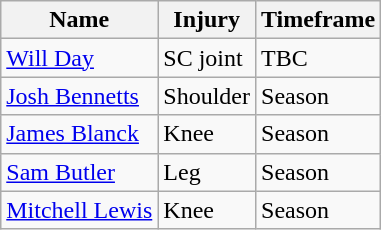<table class="wikitable">
<tr>
<th>Name</th>
<th>Injury</th>
<th>Timeframe</th>
</tr>
<tr>
<td><a href='#'>Will Day</a></td>
<td>SC joint</td>
<td>TBC</td>
</tr>
<tr>
<td><a href='#'>Josh Bennetts</a></td>
<td>Shoulder</td>
<td>Season</td>
</tr>
<tr>
<td><a href='#'>James Blanck</a></td>
<td>Knee</td>
<td>Season</td>
</tr>
<tr>
<td><a href='#'>Sam Butler</a></td>
<td>Leg</td>
<td>Season</td>
</tr>
<tr>
<td><a href='#'>Mitchell Lewis</a></td>
<td>Knee</td>
<td>Season</td>
</tr>
</table>
